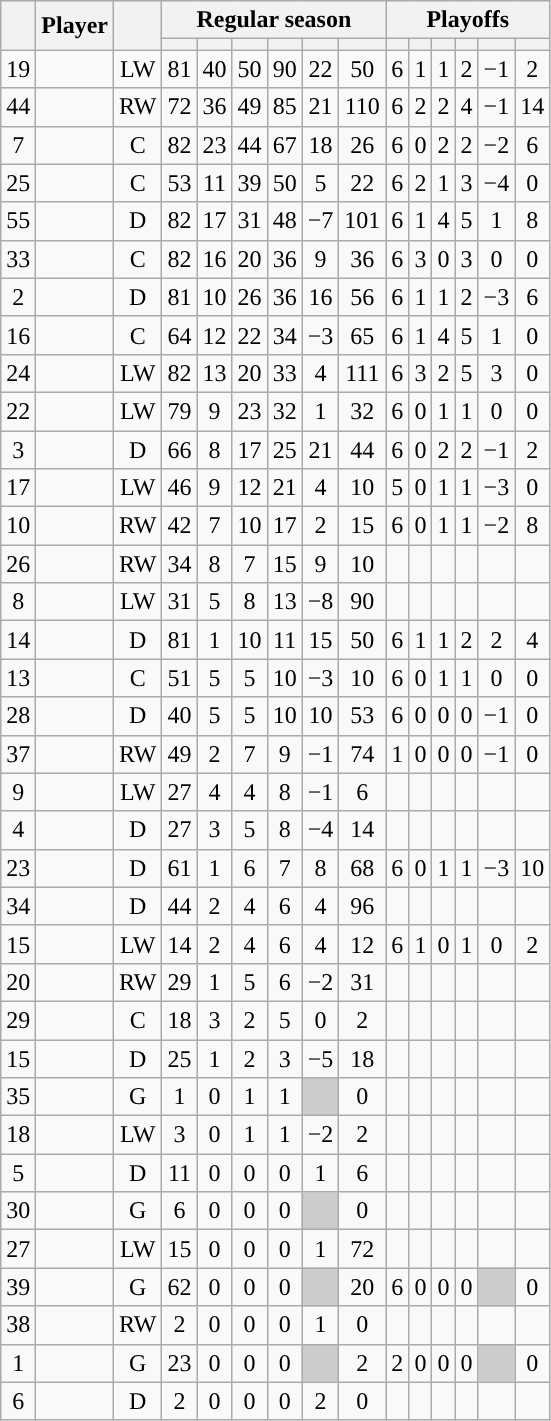<table class="wikitable sortable plainrowheaders" style="text-align:center;">
<tr>
<th scope="col" data-sort-type="number" rowspan="2"></th>
<th scope="col" rowspan="2">Player</th>
<th scope="col" rowspan="2"></th>
<th scope=colgroup colspan=6>Regular season</th>
<th scope=colgroup colspan=6>Playoffs</th>
</tr>
<tr>
<th scope="col" data-sort-type="number"></th>
<th scope="col" data-sort-type="number"></th>
<th scope="col" data-sort-type="number"></th>
<th scope="col" data-sort-type="number"></th>
<th scope="col" data-sort-type="number"></th>
<th scope="col" data-sort-type="number"></th>
<th scope="col" data-sort-type="number"></th>
<th scope="col" data-sort-type="number"></th>
<th scope="col" data-sort-type="number"></th>
<th scope="col" data-sort-type="number"></th>
<th scope="col" data-sort-type="number"></th>
<th scope="col" data-sort-type="number"></th>
</tr>
<tr>
<td scope="row">19</td>
<td align="left"></td>
<td>LW</td>
<td>81</td>
<td>40</td>
<td>50</td>
<td>90</td>
<td>22</td>
<td>50</td>
<td>6</td>
<td>1</td>
<td>1</td>
<td>2</td>
<td>−1</td>
<td>2</td>
</tr>
<tr>
<td scope="row">44</td>
<td align="left"></td>
<td>RW</td>
<td>72</td>
<td>36</td>
<td>49</td>
<td>85</td>
<td>21</td>
<td>110</td>
<td>6</td>
<td>2</td>
<td>2</td>
<td>4</td>
<td>−1</td>
<td>14</td>
</tr>
<tr>
<td scope="row">7</td>
<td align="left"></td>
<td>C</td>
<td>82</td>
<td>23</td>
<td>44</td>
<td>67</td>
<td>18</td>
<td>26</td>
<td>6</td>
<td>0</td>
<td>2</td>
<td>2</td>
<td>−2</td>
<td>6</td>
</tr>
<tr>
<td scope="row">25</td>
<td align="left"></td>
<td>C</td>
<td>53</td>
<td>11</td>
<td>39</td>
<td>50</td>
<td>5</td>
<td>22</td>
<td>6</td>
<td>2</td>
<td>1</td>
<td>3</td>
<td>−4</td>
<td>0</td>
</tr>
<tr>
<td scope="row">55</td>
<td align="left"></td>
<td>D</td>
<td>82</td>
<td>17</td>
<td>31</td>
<td>48</td>
<td>−7</td>
<td>101</td>
<td>6</td>
<td>1</td>
<td>4</td>
<td>5</td>
<td>1</td>
<td>8</td>
</tr>
<tr>
<td scope="row">33</td>
<td align="left"></td>
<td>C</td>
<td>82</td>
<td>16</td>
<td>20</td>
<td>36</td>
<td>9</td>
<td>36</td>
<td>6</td>
<td>3</td>
<td>0</td>
<td>3</td>
<td>0</td>
<td>0</td>
</tr>
<tr>
<td scope="row">2</td>
<td align="left"></td>
<td>D</td>
<td>81</td>
<td>10</td>
<td>26</td>
<td>36</td>
<td>16</td>
<td>56</td>
<td>6</td>
<td>1</td>
<td>1</td>
<td>2</td>
<td>−3</td>
<td>6</td>
</tr>
<tr>
<td scope="row">16</td>
<td align="left"></td>
<td>C</td>
<td>64</td>
<td>12</td>
<td>22</td>
<td>34</td>
<td>−3</td>
<td>65</td>
<td>6</td>
<td>1</td>
<td>4</td>
<td>5</td>
<td>1</td>
<td>0</td>
</tr>
<tr>
<td scope="row">24</td>
<td align="left"></td>
<td>LW</td>
<td>82</td>
<td>13</td>
<td>20</td>
<td>33</td>
<td>4</td>
<td>111</td>
<td>6</td>
<td>3</td>
<td>2</td>
<td>5</td>
<td>3</td>
<td>0</td>
</tr>
<tr>
<td scope="row">22</td>
<td align="left"></td>
<td>LW</td>
<td>79</td>
<td>9</td>
<td>23</td>
<td>32</td>
<td>1</td>
<td>32</td>
<td>6</td>
<td>0</td>
<td>1</td>
<td>1</td>
<td>0</td>
<td>0</td>
</tr>
<tr>
<td scope="row">3</td>
<td align="left"></td>
<td>D</td>
<td>66</td>
<td>8</td>
<td>17</td>
<td>25</td>
<td>21</td>
<td>44</td>
<td>6</td>
<td>0</td>
<td>2</td>
<td>2</td>
<td>−1</td>
<td>2</td>
</tr>
<tr>
<td scope="row">17</td>
<td align="left"></td>
<td>LW</td>
<td>46</td>
<td>9</td>
<td>12</td>
<td>21</td>
<td>4</td>
<td>10</td>
<td>5</td>
<td>0</td>
<td>1</td>
<td>1</td>
<td>−3</td>
<td>0</td>
</tr>
<tr>
<td scope="row">10</td>
<td align="left"></td>
<td>RW</td>
<td>42</td>
<td>7</td>
<td>10</td>
<td>17</td>
<td>2</td>
<td>15</td>
<td>6</td>
<td>0</td>
<td>1</td>
<td>1</td>
<td>−2</td>
<td>8</td>
</tr>
<tr>
<td scope="row">26</td>
<td align="left"></td>
<td>RW</td>
<td>34</td>
<td>8</td>
<td>7</td>
<td>15</td>
<td>9</td>
<td>10</td>
<td></td>
<td></td>
<td></td>
<td></td>
<td></td>
<td></td>
</tr>
<tr>
<td scope="row">8</td>
<td align="left"></td>
<td>LW</td>
<td>31</td>
<td>5</td>
<td>8</td>
<td>13</td>
<td>−8</td>
<td>90</td>
<td></td>
<td></td>
<td></td>
<td></td>
<td></td>
<td></td>
</tr>
<tr>
<td scope="row">14</td>
<td align="left"></td>
<td>D</td>
<td>81</td>
<td>1</td>
<td>10</td>
<td>11</td>
<td>15</td>
<td>50</td>
<td>6</td>
<td>1</td>
<td>1</td>
<td>2</td>
<td>2</td>
<td>4</td>
</tr>
<tr>
<td scope="row">13</td>
<td align="left"></td>
<td>C</td>
<td>51</td>
<td>5</td>
<td>5</td>
<td>10</td>
<td>−3</td>
<td>10</td>
<td>6</td>
<td>0</td>
<td>1</td>
<td>1</td>
<td>0</td>
<td>0</td>
</tr>
<tr>
<td scope="row">28</td>
<td align="left"></td>
<td>D</td>
<td>40</td>
<td>5</td>
<td>5</td>
<td>10</td>
<td>10</td>
<td>53</td>
<td>6</td>
<td>0</td>
<td>0</td>
<td>0</td>
<td>−1</td>
<td>0</td>
</tr>
<tr>
<td scope="row">37</td>
<td align="left"></td>
<td>RW</td>
<td>49</td>
<td>2</td>
<td>7</td>
<td>9</td>
<td>−1</td>
<td>74</td>
<td>1</td>
<td>0</td>
<td>0</td>
<td>0</td>
<td>−1</td>
<td>0</td>
</tr>
<tr>
<td scope="row">9</td>
<td align="left"></td>
<td>LW</td>
<td>27</td>
<td>4</td>
<td>4</td>
<td>8</td>
<td>−1</td>
<td>6</td>
<td></td>
<td></td>
<td></td>
<td></td>
<td></td>
<td></td>
</tr>
<tr>
<td scope="row">4</td>
<td align="left"></td>
<td>D</td>
<td>27</td>
<td>3</td>
<td>5</td>
<td>8</td>
<td>−4</td>
<td>14</td>
<td></td>
<td></td>
<td></td>
<td></td>
<td></td>
<td></td>
</tr>
<tr>
<td scope="row">23</td>
<td align="left"></td>
<td>D</td>
<td>61</td>
<td>1</td>
<td>6</td>
<td>7</td>
<td>8</td>
<td>68</td>
<td>6</td>
<td>0</td>
<td>1</td>
<td>1</td>
<td>−3</td>
<td>10</td>
</tr>
<tr>
<td scope="row">34</td>
<td align="left"></td>
<td>D</td>
<td>44</td>
<td>2</td>
<td>4</td>
<td>6</td>
<td>4</td>
<td>96</td>
<td></td>
<td></td>
<td></td>
<td></td>
<td></td>
<td></td>
</tr>
<tr>
<td scope="row">15</td>
<td align="left"></td>
<td>LW</td>
<td>14</td>
<td>2</td>
<td>4</td>
<td>6</td>
<td>4</td>
<td>12</td>
<td>6</td>
<td>1</td>
<td>0</td>
<td>1</td>
<td>0</td>
<td>2</td>
</tr>
<tr>
<td scope="row">20</td>
<td align="left"></td>
<td>RW</td>
<td>29</td>
<td>1</td>
<td>5</td>
<td>6</td>
<td>−2</td>
<td>31</td>
<td></td>
<td></td>
<td></td>
<td></td>
<td></td>
<td></td>
</tr>
<tr>
<td scope="row">29</td>
<td align="left"></td>
<td>C</td>
<td>18</td>
<td>3</td>
<td>2</td>
<td>5</td>
<td>0</td>
<td>2</td>
<td></td>
<td></td>
<td></td>
<td></td>
<td></td>
<td></td>
</tr>
<tr>
<td scope="row">15</td>
<td align="left"></td>
<td>D</td>
<td>25</td>
<td>1</td>
<td>2</td>
<td>3</td>
<td>−5</td>
<td>18</td>
<td></td>
<td></td>
<td></td>
<td></td>
<td></td>
<td></td>
</tr>
<tr>
<td scope="row">35</td>
<td align="left"></td>
<td>G</td>
<td>1</td>
<td>0</td>
<td>1</td>
<td>1</td>
<td style="background:#ccc"></td>
<td>0</td>
<td></td>
<td></td>
<td></td>
<td></td>
<td></td>
<td></td>
</tr>
<tr>
<td scope="row">18</td>
<td align="left"></td>
<td>LW</td>
<td>3</td>
<td>0</td>
<td>1</td>
<td>1</td>
<td>−2</td>
<td>2</td>
<td></td>
<td></td>
<td></td>
<td></td>
<td></td>
<td></td>
</tr>
<tr>
<td scope="row">5</td>
<td align="left"></td>
<td>D</td>
<td>11</td>
<td>0</td>
<td>0</td>
<td>0</td>
<td>1</td>
<td>6</td>
<td></td>
<td></td>
<td></td>
<td></td>
<td></td>
<td></td>
</tr>
<tr>
<td scope="row">30</td>
<td align="left"></td>
<td>G</td>
<td>6</td>
<td>0</td>
<td>0</td>
<td>0</td>
<td style="background:#ccc"></td>
<td>0</td>
<td></td>
<td></td>
<td></td>
<td></td>
<td></td>
<td></td>
</tr>
<tr>
<td scope="row">27</td>
<td align="left"></td>
<td>LW</td>
<td>15</td>
<td>0</td>
<td>0</td>
<td>0</td>
<td>1</td>
<td>72</td>
<td></td>
<td></td>
<td></td>
<td></td>
<td></td>
<td></td>
</tr>
<tr>
<td scope="row">39</td>
<td align="left"></td>
<td>G</td>
<td>62</td>
<td>0</td>
<td>0</td>
<td>0</td>
<td style="background:#ccc"></td>
<td>20</td>
<td>6</td>
<td>0</td>
<td>0</td>
<td>0</td>
<td style="background:#ccc"></td>
<td>0</td>
</tr>
<tr>
<td scope="row">38</td>
<td align="left"></td>
<td>RW</td>
<td>2</td>
<td>0</td>
<td>0</td>
<td>0</td>
<td>1</td>
<td>0</td>
<td></td>
<td></td>
<td></td>
<td></td>
<td></td>
<td></td>
</tr>
<tr>
<td scope="row">1</td>
<td align="left"></td>
<td>G</td>
<td>23</td>
<td>0</td>
<td>0</td>
<td>0</td>
<td style="background:#ccc"></td>
<td>2</td>
<td>2</td>
<td>0</td>
<td>0</td>
<td>0</td>
<td style="background:#ccc"></td>
<td>0</td>
</tr>
<tr>
<td scope="row">6</td>
<td align="left"></td>
<td>D</td>
<td>2</td>
<td>0</td>
<td>0</td>
<td>0</td>
<td>2</td>
<td>0</td>
<td></td>
<td></td>
<td></td>
<td></td>
<td></td>
<td></td>
</tr>
</table>
